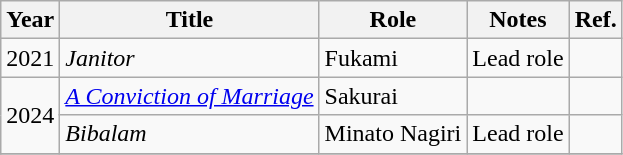<table class="wikitable">
<tr>
<th>Year</th>
<th>Title</th>
<th>Role</th>
<th>Notes</th>
<th>Ref.</th>
</tr>
<tr>
<td>2021</td>
<td><em>Janitor</em></td>
<td>Fukami</td>
<td>Lead role</td>
<td></td>
</tr>
<tr>
<td rowspan="2">2024</td>
<td><em><a href='#'>A Conviction of Marriage</a></em></td>
<td>Sakurai</td>
<td></td>
<td></td>
</tr>
<tr>
<td><em>Bibalam</em></td>
<td>Minato Nagiri</td>
<td>Lead role</td>
<td></td>
</tr>
<tr>
</tr>
</table>
